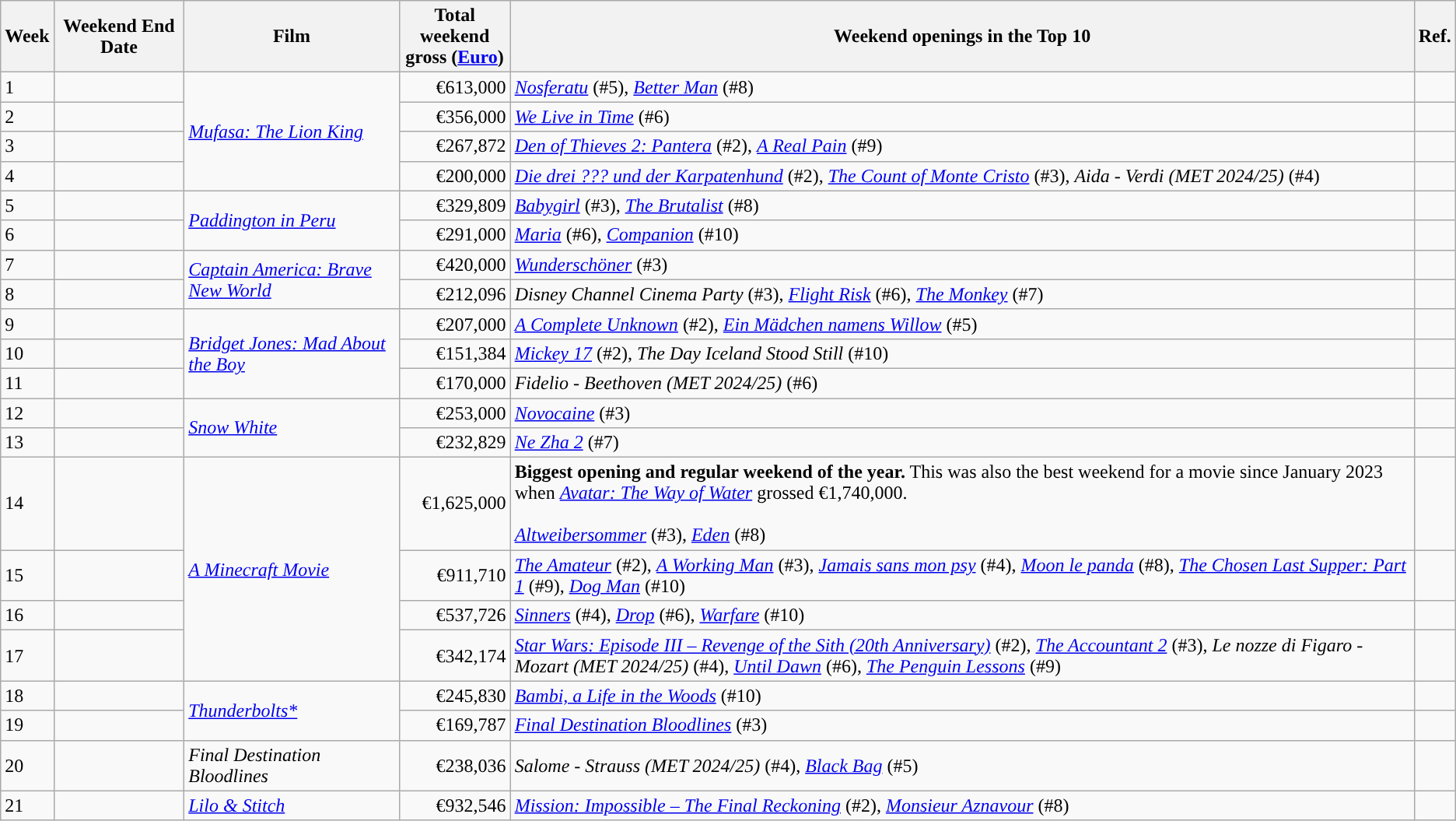<table class="wikitable sortable">
<tr>
<th>Week</th>
<th>Weekend End Date</th>
<th>Film</th>
<th>Total weekend<br>gross (<a href='#'>Euro</a>)</th>
<th>Weekend openings in the Top 10</th>
<th>Ref.</th>
</tr>
<tr>
<td>1</td>
<td></td>
<td rowspan="4"><em><a href='#'>Mufasa: The Lion King</a></em></td>
<td style="text-align:right">€613,000</td>
<td><em><a href='#'>Nosferatu</a></em> (#5), <em><a href='#'>Better Man</a></em> (#8)</td>
<td></td>
</tr>
<tr>
<td>2</td>
<td></td>
<td style="text-align:right">€356,000</td>
<td><em><a href='#'>We Live in Time</a></em> (#6)</td>
<td></td>
</tr>
<tr>
<td>3</td>
<td></td>
<td style="text-align:right">€267,872</td>
<td><em><a href='#'>Den of Thieves 2: Pantera</a></em> (#2), <em><a href='#'>A Real Pain</a></em> (#9)</td>
<td></td>
</tr>
<tr>
<td>4</td>
<td></td>
<td style="text-align:right">€200,000</td>
<td><em><a href='#'>Die drei ??? und der Karpatenhund</a></em> (#2), <em><a href='#'>The Count of Monte Cristo</a></em> (#3), <em>Aida - Verdi (MET 2024/25)</em> (#4)</td>
<td></td>
</tr>
<tr>
<td>5</td>
<td></td>
<td rowspan="2"><em><a href='#'>Paddington in Peru</a></em></td>
<td style="text-align:right">€329,809</td>
<td><em><a href='#'>Babygirl</a></em> (#3), <em><a href='#'>The Brutalist</a></em> (#8)</td>
<td></td>
</tr>
<tr>
<td>6</td>
<td></td>
<td style="text-align:right">€291,000</td>
<td><em><a href='#'>Maria</a></em> (#6), <em><a href='#'>Companion</a></em> (#10)</td>
<td></td>
</tr>
<tr>
<td>7</td>
<td></td>
<td rowspan="2"><em><a href='#'>Captain America: Brave New World</a></em></td>
<td style="text-align:right">€420,000</td>
<td><em><a href='#'>Wunderschöner</a></em> (#3)</td>
<td></td>
</tr>
<tr>
<td>8</td>
<td></td>
<td style="text-align:right">€212,096</td>
<td><em>Disney Channel Cinema Party</em> (#3), <em><a href='#'>Flight Risk</a></em> (#6), <em><a href='#'>The Monkey</a></em> (#7)</td>
<td></td>
</tr>
<tr>
<td>9</td>
<td></td>
<td rowspan="3"><em><a href='#'>Bridget Jones: Mad About the Boy</a></em></td>
<td style="text-align:right">€207,000</td>
<td><em><a href='#'>A Complete Unknown</a></em> (#2), <em><a href='#'>Ein Mädchen namens Willow</a></em> (#5)</td>
<td></td>
</tr>
<tr>
<td>10</td>
<td></td>
<td style="text-align:right">€151,384</td>
<td><em><a href='#'>Mickey 17</a></em> (#2), <em>The Day Iceland Stood Still</em> (#10)</td>
<td></td>
</tr>
<tr>
<td>11</td>
<td></td>
<td style="text-align:right">€170,000</td>
<td><em>Fidelio - Beethoven (MET 2024/25)</em> (#6)</td>
<td></td>
</tr>
<tr>
<td>12</td>
<td></td>
<td rowspan="2"><em><a href='#'>Snow White</a></em></td>
<td style="text-align:right">€253,000</td>
<td><em><a href='#'>Novocaine</a></em> (#3)</td>
<td></td>
</tr>
<tr>
<td>13</td>
<td></td>
<td style="text-align:right">€232,829</td>
<td><em><a href='#'>Ne Zha 2</a></em> (#7)</td>
<td></td>
</tr>
<tr>
<td>14</td>
<td></td>
<td rowspan="4"><em><a href='#'>A Minecraft Movie</a></em></td>
<td style="text-align:right">€1,625,000</td>
<td><strong>Biggest opening and regular weekend of the year.</strong> This was also the best weekend for a movie since January  2023 when <em><a href='#'>Avatar: The Way of Water</a></em> grossed €1,740,000.<br><br><em><a href='#'>Altweibersommer</a></em> (#3), <em><a href='#'>Eden</a></em> (#8)</td>
<td></td>
</tr>
<tr>
<td>15</td>
<td></td>
<td style="text-align:right">€911,710</td>
<td><em><a href='#'>The Amateur</a></em> (#2), <em><a href='#'>A Working Man</a></em> (#3), <em><a href='#'>Jamais sans mon psy</a></em> (#4), <em><a href='#'>Moon le panda</a></em> (#8), <em><a href='#'>The Chosen Last Supper: Part 1</a></em> (#9), <em><a href='#'>Dog Man</a></em> (#10)</td>
<td></td>
</tr>
<tr>
<td>16</td>
<td></td>
<td style="text-align:right">€537,726</td>
<td><em><a href='#'>Sinners</a></em> (#4), <em><a href='#'>Drop</a></em> (#6), <em><a href='#'>Warfare</a></em> (#10)</td>
<td></td>
</tr>
<tr>
<td>17</td>
<td></td>
<td style="text-align:right">€342,174</td>
<td><em><a href='#'>Star Wars: Episode III – Revenge of the Sith (20th Anniversary)</a></em> (#2), <em><a href='#'>The Accountant 2</a></em> (#3), <em>Le nozze di Figaro - Mozart (MET 2024/25)</em> (#4), <em><a href='#'>Until Dawn</a></em> (#6), <em><a href='#'>The Penguin Lessons</a></em> (#9)</td>
<td></td>
</tr>
<tr>
<td>18</td>
<td></td>
<td rowspan="2"><em><a href='#'>Thunderbolts*</a></em></td>
<td style="text-align:right">€245,830</td>
<td><em><a href='#'>Bambi, a Life in the Woods</a></em> (#10)</td>
<td></td>
</tr>
<tr>
<td>19</td>
<td></td>
<td style="text-align:right">€169,787</td>
<td><em><a href='#'>Final Destination Bloodlines</a></em> (#3)</td>
<td></td>
</tr>
<tr>
<td>20</td>
<td></td>
<td rowspan="1"><em>Final Destination Bloodlines</em></td>
<td style="text-align:right">€238,036</td>
<td><em>Salome - Strauss (MET 2024/25)</em> (#4), <em><a href='#'>Black Bag</a></em> (#5)</td>
<td></td>
</tr>
<tr>
<td>21</td>
<td></td>
<td rowspan="1"><em><a href='#'>Lilo & Stitch</a></em></td>
<td style="text-align:right">€932,546</td>
<td><em><a href='#'>Mission: Impossible – The Final Reckoning</a></em> (#2), <em><a href='#'>Monsieur Aznavour</a></em> (#8)</td>
<td></td>
</tr>
</table>
